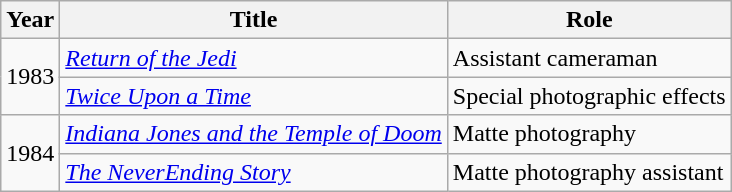<table class="wikitable">
<tr>
<th>Year</th>
<th>Title</th>
<th>Role</th>
</tr>
<tr>
<td rowspan=2>1983</td>
<td><em><a href='#'>Return of the Jedi</a></em></td>
<td>Assistant cameraman</td>
</tr>
<tr>
<td><em><a href='#'>Twice Upon a Time</a></em></td>
<td>Special photographic effects</td>
</tr>
<tr>
<td rowspan=2>1984</td>
<td><em><a href='#'>Indiana Jones and the Temple of Doom</a></em></td>
<td>Matte photography</td>
</tr>
<tr>
<td><em><a href='#'>The NeverEnding Story</a></em></td>
<td>Matte photography assistant</td>
</tr>
</table>
